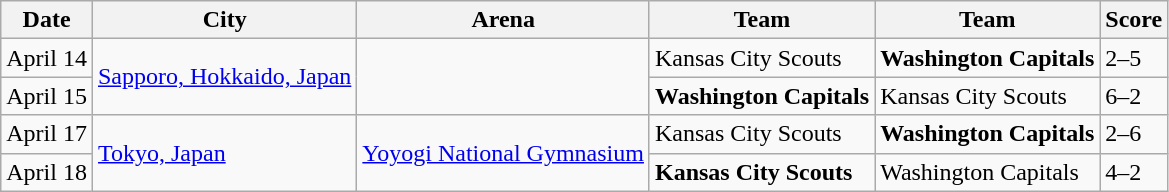<table class="wikitable">
<tr>
<th>Date</th>
<th>City</th>
<th>Arena</th>
<th>Team</th>
<th>Team</th>
<th>Score</th>
</tr>
<tr>
<td>April 14</td>
<td rowspan="2"><a href='#'>Sapporo, Hokkaido, Japan</a></td>
<td rowspan="2"></td>
<td>Kansas City Scouts</td>
<td><strong>Washington Capitals</strong></td>
<td>2–5</td>
</tr>
<tr>
<td>April 15</td>
<td><strong>Washington Capitals</strong></td>
<td>Kansas City Scouts</td>
<td>6–2</td>
</tr>
<tr>
<td>April 17</td>
<td rowspan="2"><a href='#'>Tokyo, Japan</a></td>
<td rowspan="2"><a href='#'>Yoyogi National Gymnasium</a></td>
<td>Kansas City Scouts</td>
<td><strong>Washington Capitals</strong></td>
<td>2–6</td>
</tr>
<tr>
<td>April 18</td>
<td><strong>Kansas City Scouts</strong></td>
<td>Washington Capitals</td>
<td>4–2</td>
</tr>
</table>
